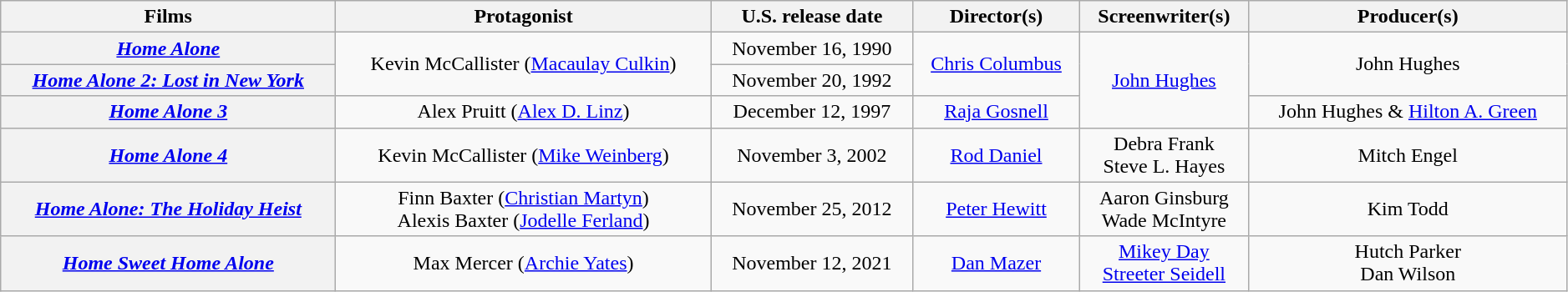<table class="wikitable plainrowheaders" style="text-align:center; width:99%;">
<tr>
<th scope="col">Films</th>
<th scope="col">Protagonist</th>
<th scope="col">U.S. release date</th>
<th scope="col">Director(s)</th>
<th scope="col">Screenwriter(s)</th>
<th scope="col">Producer(s)</th>
</tr>
<tr>
<th scope="row"><em><a href='#'>Home Alone</a></em></th>
<td rowspan="2">Kevin McCallister (<a href='#'>Macaulay Culkin</a>)</td>
<td>November 16, 1990</td>
<td rowspan="2"><a href='#'>Chris Columbus</a></td>
<td rowspan="3"><a href='#'>John Hughes</a></td>
<td rowspan="2">John Hughes</td>
</tr>
<tr>
<th scope="row"><em><a href='#'>Home Alone 2: Lost in New York</a></em></th>
<td>November 20, 1992</td>
</tr>
<tr>
<th scope="row"><em><a href='#'>Home Alone 3</a></em></th>
<td>Alex Pruitt (<a href='#'>Alex D. Linz</a>)</td>
<td>December 12, 1997</td>
<td style="text-align:center;"><a href='#'>Raja Gosnell</a></td>
<td style="text-align:center;">John Hughes & <a href='#'>Hilton A. Green</a></td>
</tr>
<tr>
<th scope="row"><em><a href='#'>Home Alone 4</a></em></th>
<td>Kevin McCallister (<a href='#'>Mike Weinberg</a>)</td>
<td>November 3, 2002</td>
<td style="text-align:center;"><a href='#'>Rod Daniel</a></td>
<td style="text-align:center;">Debra Frank <br>Steve L. Hayes</td>
<td style="text-align:center;">Mitch Engel</td>
</tr>
<tr>
<th scope="row"><em><a href='#'>Home Alone: The Holiday Heist</a></em></th>
<td>Finn Baxter (<a href='#'>Christian Martyn</a>) <br>Alexis Baxter (<a href='#'>Jodelle Ferland</a>)</td>
<td>November 25, 2012</td>
<td style="text-align:center;"><a href='#'>Peter Hewitt</a></td>
<td style="text-align:center;">Aaron Ginsburg <br> Wade McIntyre</td>
<td style="text-align:center;">Kim Todd</td>
</tr>
<tr>
<th scope="row"><em><a href='#'>Home Sweet Home Alone</a></em></th>
<td>Max Mercer (<a href='#'>Archie Yates</a>)</td>
<td>November 12, 2021</td>
<td style="text-align:center;"><a href='#'>Dan Mazer</a></td>
<td style="text-align:center;"><a href='#'>Mikey Day</a> <br> <a href='#'>Streeter Seidell</a></td>
<td style="text-align:center;">Hutch Parker <br> Dan Wilson</td>
</tr>
</table>
